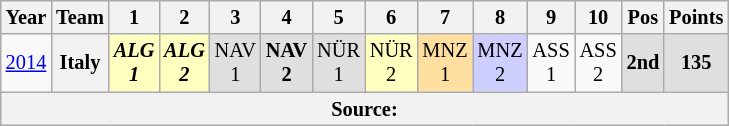<table class="wikitable" style="text-align:center; font-size:85%">
<tr>
<th>Year</th>
<th>Team</th>
<th>1</th>
<th>2</th>
<th>3</th>
<th>4</th>
<th>5</th>
<th>6</th>
<th>7</th>
<th>8</th>
<th>9</th>
<th>10</th>
<th>Pos</th>
<th>Points</th>
</tr>
<tr>
<td><a href='#'>2014</a></td>
<th>Italy</th>
<td style="background:#FFFFBF;"><strong><em>ALG<br>1</em></strong><br></td>
<td style="background:#FFFFBF;"><strong><em>ALG<br>2</em></strong><br></td>
<td style="background:#DFDFDF;">NAV<br>1<br></td>
<td style="background:#DFDFDF;"><strong>NAV<br>2</strong><br></td>
<td style="background:#DFDFDF;">NÜR<br>1<br></td>
<td style="background:#FFFFBF;">NÜR<br>2<br></td>
<td style="background:#FFDF9F;">MNZ<br>1<br></td>
<td style="background:#CFCFFF;">MNZ<br>2<br></td>
<td>ASS<br>1</td>
<td>ASS<br>2</td>
<th style="background:#DFDFDF;">2nd</th>
<th style="background:#DFDFDF;">135</th>
</tr>
<tr>
<th colspan="14">Source:</th>
</tr>
</table>
